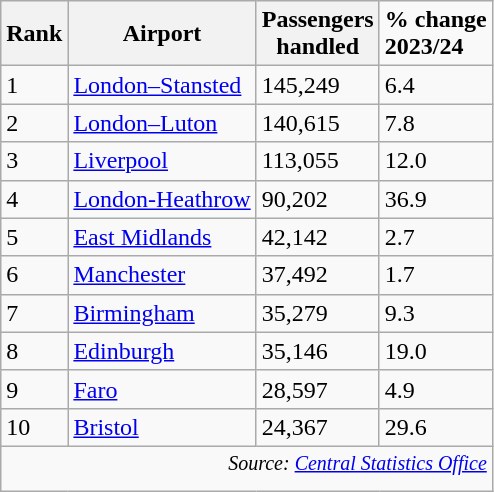<table class="wikitable sortable col4right">
<tr>
<th>Rank</th>
<th>Airport</th>
<th>Passengers<br>handled</th>
<td><strong>% change</strong><br><strong>2023/24</strong></td>
</tr>
<tr>
<td>1</td>
<td><a href='#'>London–Stansted</a></td>
<td>145,249</td>
<td>   6.4</td>
</tr>
<tr>
<td>2</td>
<td><a href='#'>London–Luton</a></td>
<td>140,615</td>
<td>   7.8</td>
</tr>
<tr>
<td>3</td>
<td><a href='#'>Liverpool</a></td>
<td>113,055</td>
<td>   12.0</td>
</tr>
<tr>
<td>4</td>
<td><a href='#'>London-Heathrow</a></td>
<td>90,202</td>
<td>   36.9</td>
</tr>
<tr>
<td>5</td>
<td><a href='#'>East Midlands</a></td>
<td>42,142</td>
<td>   2.7</td>
</tr>
<tr>
<td>6</td>
<td><a href='#'>Manchester</a></td>
<td>37,492</td>
<td>   1.7</td>
</tr>
<tr>
<td>7</td>
<td><a href='#'>Birmingham</a></td>
<td>35,279</td>
<td>   9.3</td>
</tr>
<tr>
<td>8</td>
<td><a href='#'>Edinburgh</a></td>
<td>35,146</td>
<td>   19.0</td>
</tr>
<tr>
<td>9</td>
<td><a href='#'>Faro</a></td>
<td>28,597</td>
<td>   4.9</td>
</tr>
<tr>
<td>10</td>
<td><a href='#'>Bristol</a></td>
<td>24,367</td>
<td>   29.6</td>
</tr>
<tr class="sortbottom">
<td colspan="4" style="text-align:right;"><sup><em>Source: <a href='#'>Central Statistics Office</a></em></sup></td>
</tr>
</table>
